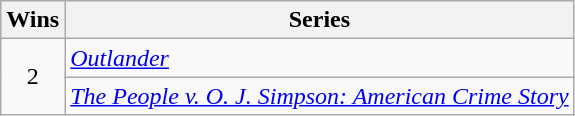<table class="wikitable">
<tr>
<th>Wins</th>
<th>Series</th>
</tr>
<tr>
<td rowspan="2" align="center">2</td>
<td><em><a href='#'>Outlander</a></em></td>
</tr>
<tr>
<td><em><a href='#'>The People v. O. J. Simpson: American Crime Story</a></em></td>
</tr>
</table>
